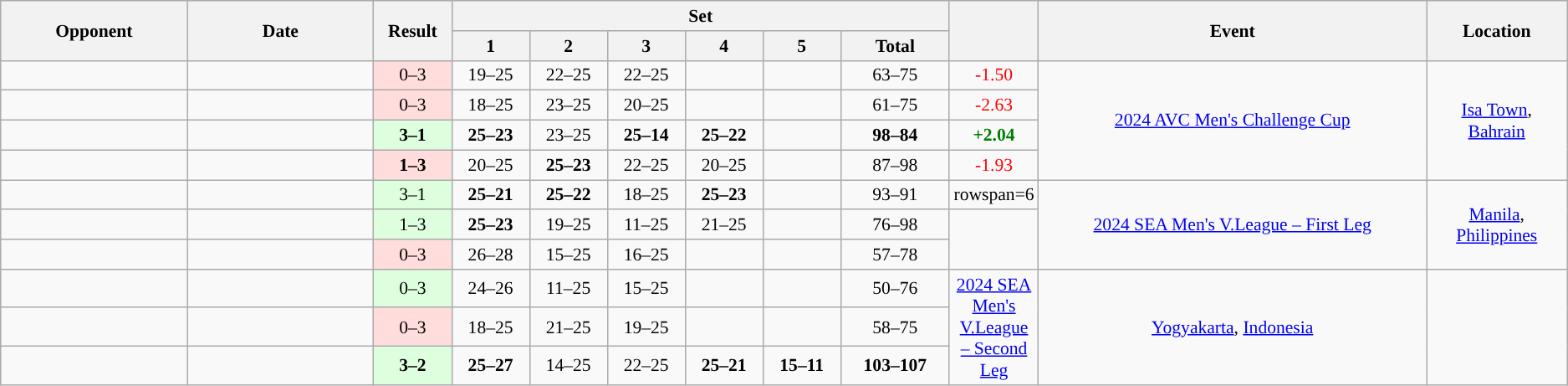<table class="wikitable" style="font-size:90%; width=100%">
<tr>
<th rowspan=2 width=12%>Opponent</th>
<th rowspan=2 width=12%>Date</th>
<th rowspan=2 width=5%>Result</th>
<th colspan=6>Set</th>
<th rowspan=2 width=5%></th>
<th rowspan=2 width=25%>Event</th>
<th rowspan=2 width=15%>Location</th>
</tr>
<tr>
<th width=5%>1</th>
<th width=5%>2</th>
<th width=5%>3</th>
<th width=5%>4</th>
<th width=5%>5</th>
<th width=7%>Total</th>
</tr>
<tr style="text-align:center;">
<td style="text-align:left;"></td>
<td></td>
<td style="background:#ffdddd;">0–3</td>
<td>19–25</td>
<td>22–25</td>
<td>22–25</td>
<td></td>
<td></td>
<td>63–75</td>
<td style="color:red">-1.50</td>
<td rowspan=4><a href='#'>2024 AVC Men's Challenge Cup</a></td>
<td rowspan=4><a href='#'>Isa Town</a>, <a href='#'>Bahrain</a></td>
</tr>
<tr style="text-align:center;">
<td style="text-align:left;"></td>
<td></td>
<td style="background:#ffdddd;">0–3</td>
<td>18–25</td>
<td>23–25</td>
<td>20–25</td>
<td></td>
<td></td>
<td>61–75</td>
<td style="color:red">-2.63</td>
</tr>
<tr style="text-align:center;">
<td style="text-align:left;"></td>
<td></td>
<td style="background:#ddffdd;"><strong>3–1</strong></td>
<td><strong>25–23</strong></td>
<td>23–25</td>
<td><strong>25–14</strong></td>
<td><strong>25–22</strong></td>
<td></td>
<td><strong>98–84</strong></td>
<td style="color:green"><strong>+2.04</strong></td>
</tr>
<tr style="text-align:center;">
<td style="text-align:left;"></td>
<td></td>
<td style="background:#ffdddd;"><strong>1–3</strong></td>
<td>20–25</td>
<td><strong>25–23</strong></td>
<td>22–25</td>
<td>20–25</td>
<td></td>
<td>87–98</td>
<td style="color:red">-1.93</td>
</tr>
<tr style="text-align:center;">
<td style="text-align:left;"></td>
<td></td>
<td style="background:#ddffdd;">3–1</td>
<td><strong>25–21</strong></td>
<td><strong>25–22</strong></td>
<td>18–25</td>
<td><strong>25–23</strong></td>
<td></td>
<td>93–91</td>
<td>rowspan=6 </td>
<td rowspan=3><a href='#'>2024 SEA Men's V.League – First Leg</a></td>
<td rowspan=3><a href='#'>Manila</a>, <a href='#'>Philippines</a></td>
</tr>
<tr style="text-align:center;">
<td style="text-align:left;"></td>
<td></td>
<td style="background:#ddffdd;">1–3</td>
<td><strong>25–23</strong></td>
<td>19–25</td>
<td>11–25</td>
<td>21–25</td>
<td></td>
<td>76–98</td>
</tr>
<tr style="text-align:center;">
<td style="text-align:left;"></td>
<td></td>
<td style="background:#ffdddd;">0–3</td>
<td>26–28</td>
<td>15–25</td>
<td>16–25</td>
<td></td>
<td></td>
<td>57–78</td>
</tr>
<tr style="text-align:center;">
<td style="text-align:left;"></td>
<td></td>
<td style="background:#ddffdd;">0–3</td>
<td>24–26</td>
<td>11–25</td>
<td>15–25</td>
<td></td>
<td></td>
<td>50–76</td>
<td rowspan=3><a href='#'>2024 SEA Men's V.League – Second Leg</a></td>
<td rowspan=3><a href='#'>Yogyakarta</a>, <a href='#'>Indonesia</a></td>
</tr>
<tr style="text-align:center;">
<td style="text-align:left;"></td>
<td></td>
<td style="background:#ffdddd;">0–3</td>
<td>18–25</td>
<td>21–25</td>
<td>19–25</td>
<td></td>
<td></td>
<td>58–75</td>
</tr>
<tr style="text-align:center;">
<td style="text-align:left;"></td>
<td></td>
<td style="background:#ddffdd;"><strong>3–2</strong></td>
<td><strong>25–27</strong></td>
<td>14–25</td>
<td>22–25</td>
<td><strong>25–21</strong></td>
<td><strong>15–11</strong></td>
<td><strong>103–107</strong></td>
</tr>
</table>
